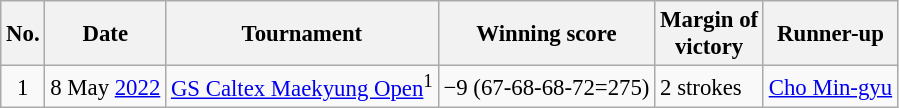<table class="wikitable" style="font-size:95%;">
<tr>
<th>No.</th>
<th>Date</th>
<th>Tournament</th>
<th>Winning score</th>
<th>Margin of<br>victory</th>
<th>Runner-up</th>
</tr>
<tr>
<td align=center>1</td>
<td align=right>8 May <a href='#'>2022</a></td>
<td><a href='#'>GS Caltex Maekyung Open</a><sup>1</sup></td>
<td>−9 (67-68-68-72=275)</td>
<td>2 strokes</td>
<td> <a href='#'>Cho Min-gyu</a></td>
</tr>
</table>
